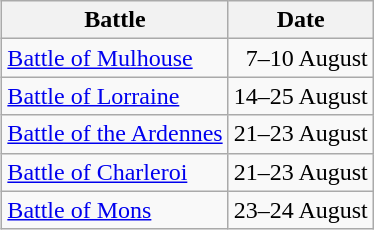<table class="wikitable" align=right style="margin:0 0 1em 1em">
<tr>
<th>Battle</th>
<th>Date</th>
</tr>
<tr>
<td><a href='#'>Battle of Mulhouse</a></td>
<td align="right">7–10 August</td>
</tr>
<tr>
<td><a href='#'>Battle of Lorraine</a></td>
<td align="right">14–25 August</td>
</tr>
<tr>
<td><a href='#'>Battle of the Ardennes</a></td>
<td align="right">21–23 August</td>
</tr>
<tr>
<td><a href='#'>Battle of Charleroi</a></td>
<td align="right">21–23 August</td>
</tr>
<tr>
<td><a href='#'>Battle of Mons</a></td>
<td align="right">23–24 August</td>
</tr>
</table>
